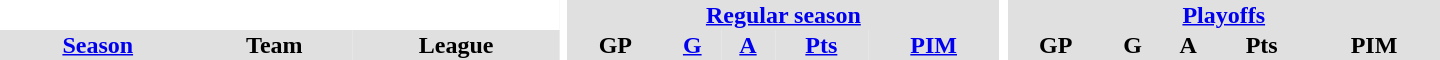<table border="0" cellpadding="1" cellspacing="0" style="text-align:center; width:60em">
<tr bgcolor="#e0e0e0">
<th colspan="3" bgcolor="#ffffff"></th>
<th rowspan="99" bgcolor="#ffffff"></th>
<th colspan="5"><a href='#'>Regular season</a></th>
<th rowspan="99" bgcolor="#ffffff"></th>
<th colspan="5"><a href='#'>Playoffs</a></th>
</tr>
<tr bgcolor="#e0e0e0">
<th><a href='#'>Season</a></th>
<th>Team</th>
<th>League</th>
<th>GP</th>
<th><a href='#'>G</a></th>
<th><a href='#'>A</a></th>
<th><a href='#'>Pts</a></th>
<th><a href='#'>PIM</a></th>
<th>GP</th>
<th>G</th>
<th>A</th>
<th>Pts</th>
<th>PIM</th>
</tr>
<tr>
</tr>
</table>
